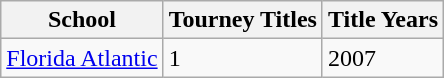<table class="wikitable sortable">
<tr>
<th>School</th>
<th>Tourney Titles</th>
<th>Title Years</th>
</tr>
<tr>
<td><a href='#'>Florida Atlantic</a></td>
<td>1</td>
<td>2007</td>
</tr>
</table>
